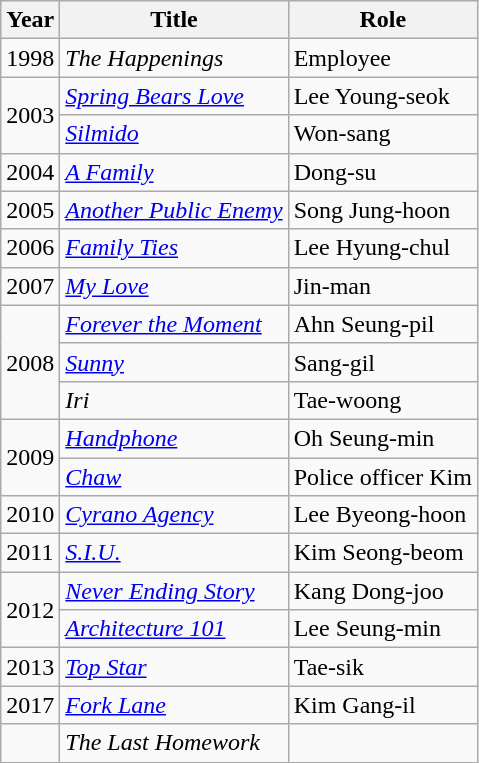<table class="wikitable">
<tr>
<th>Year</th>
<th>Title</th>
<th>Role</th>
</tr>
<tr>
<td>1998</td>
<td><em>The Happenings</em></td>
<td>Employee</td>
</tr>
<tr>
<td rowspan=2>2003</td>
<td><em><a href='#'>Spring Bears Love</a></em></td>
<td>Lee Young-seok</td>
</tr>
<tr>
<td><em><a href='#'>Silmido</a></em></td>
<td>Won-sang</td>
</tr>
<tr>
<td>2004</td>
<td><em><a href='#'>A Family</a></em></td>
<td>Dong-su</td>
</tr>
<tr>
<td>2005</td>
<td><em><a href='#'>Another Public Enemy</a></em></td>
<td>Song Jung-hoon</td>
</tr>
<tr>
<td>2006</td>
<td><em><a href='#'>Family Ties</a></em></td>
<td>Lee Hyung-chul</td>
</tr>
<tr>
<td>2007</td>
<td><em><a href='#'>My Love</a></em></td>
<td>Jin-man</td>
</tr>
<tr>
<td rowspan=3>2008</td>
<td><em><a href='#'>Forever the Moment</a></em></td>
<td>Ahn Seung-pil</td>
</tr>
<tr>
<td><em><a href='#'>Sunny</a></em></td>
<td>Sang-gil</td>
</tr>
<tr>
<td><em>Iri</em></td>
<td>Tae-woong</td>
</tr>
<tr>
<td rowspan=2>2009</td>
<td><em><a href='#'>Handphone</a></em></td>
<td>Oh Seung-min</td>
</tr>
<tr>
<td><em><a href='#'>Chaw</a></em></td>
<td>Police officer Kim</td>
</tr>
<tr>
<td>2010</td>
<td><em><a href='#'>Cyrano Agency</a></em></td>
<td>Lee Byeong-hoon</td>
</tr>
<tr>
<td>2011</td>
<td><em><a href='#'>S.I.U.</a></em></td>
<td>Kim Seong-beom</td>
</tr>
<tr>
<td rowspan=2>2012</td>
<td><em><a href='#'>Never Ending Story</a></em></td>
<td>Kang Dong-joo</td>
</tr>
<tr>
<td><em><a href='#'>Architecture 101</a></em></td>
<td>Lee Seung-min</td>
</tr>
<tr>
<td>2013</td>
<td><em><a href='#'>Top Star</a></em></td>
<td>Tae-sik</td>
</tr>
<tr>
<td>2017</td>
<td><em><a href='#'>Fork Lane</a></em></td>
<td>Kim Gang-il</td>
</tr>
<tr>
<td></td>
<td><em>The Last Homework</em></td>
<td></td>
</tr>
</table>
